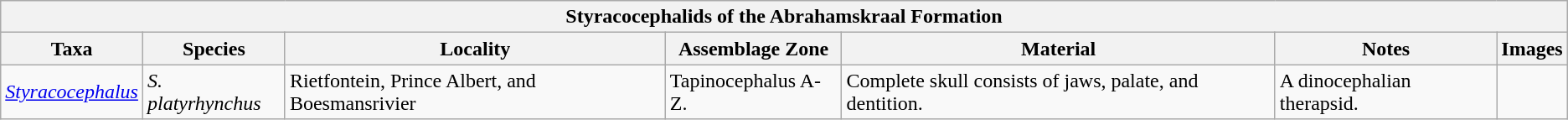<table class="wikitable" align="center">
<tr>
<th colspan="7" align="center"><strong>Styracocephalids</strong> of the Abrahamskraal Formation</th>
</tr>
<tr>
<th>Taxa</th>
<th>Species</th>
<th>Locality</th>
<th>Assemblage Zone</th>
<th>Material</th>
<th>Notes</th>
<th>Images</th>
</tr>
<tr>
<td><em><a href='#'>Styracocephalus</a></em></td>
<td><em>S. platyrhynchus</em></td>
<td>Rietfontein, Prince Albert, and Boesmansrivier</td>
<td>Tapinocephalus A-Z.</td>
<td>Complete skull consists of jaws, palate, and dentition.</td>
<td>A dinocephalian therapsid.</td>
<td></td>
</tr>
</table>
